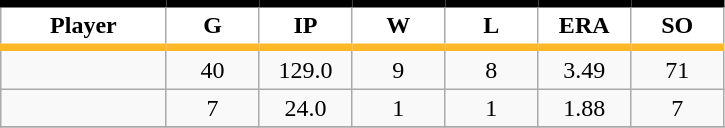<table class="wikitable sortable">
<tr>
<th style="background:#FFFFFF; border-top:#000000 5px solid; border-bottom:#FDB827 5px solid;" width="16%">Player</th>
<th style="background:#FFFFFF; border-top:#000000 5px solid; border-bottom:#FDB827 5px solid;" width="9%">G</th>
<th style="background:#FFFFFF; border-top:#000000 5px solid; border-bottom:#FDB827 5px solid;" width="9%">IP</th>
<th style="background:#FFFFFF; border-top:#000000 5px solid; border-bottom:#FDB827 5px solid;" width="9%">W</th>
<th style="background:#FFFFFF; border-top:#000000 5px solid; border-bottom:#FDB827 5px solid;" width="9%">L</th>
<th style="background:#FFFFFF; border-top:#000000 5px solid; border-bottom:#FDB827 5px solid;" width="9%">ERA</th>
<th style="background:#FFFFFF; border-top:#000000 5px solid; border-bottom:#FDB827 5px solid;" width="9%">SO</th>
</tr>
<tr align="center">
<td></td>
<td>40</td>
<td>129.0</td>
<td>9</td>
<td>8</td>
<td>3.49</td>
<td>71</td>
</tr>
<tr align="center">
<td></td>
<td>7</td>
<td>24.0</td>
<td>1</td>
<td>1</td>
<td>1.88</td>
<td>7</td>
</tr>
<tr align="center">
</tr>
</table>
